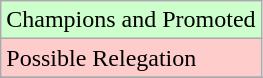<table class="wikitable">
<tr width=10px bgcolor="#ccffcc">
<td>Champions and Promoted</td>
</tr>
<tr width=10px bgcolor="#ffcccc">
<td>Possible Relegation</td>
</tr>
<tr>
</tr>
</table>
